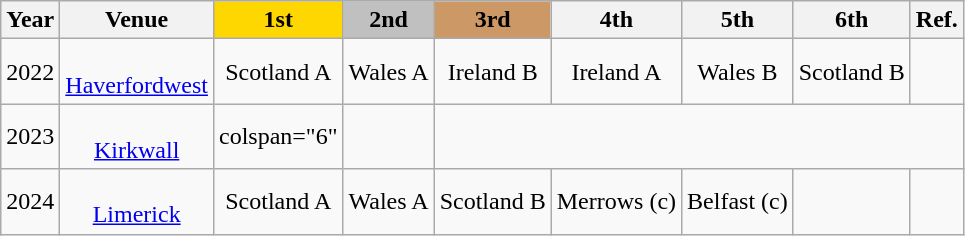<table class="wikitable" style="text-align: center;">
<tr>
<th>Year</th>
<th>Venue</th>
<th style=background:gold;">1st</th>
<th style=background:silver;">2nd</th>
<th style=background:#c96;">3rd</th>
<th>4th</th>
<th>5th</th>
<th>6th</th>
<th>Ref.</th>
</tr>
<tr>
<td>2022</td>
<td><br><a href='#'>Haverfordwest</a></td>
<td> Scotland A</td>
<td> Wales A</td>
<td> Ireland B</td>
<td> Ireland A</td>
<td> Wales B</td>
<td> Scotland B</td>
<td></td>
</tr>
<tr>
<td>2023</td>
<td><br><a href='#'>Kirkwall</a></td>
<td>colspan="6"</td>
<td></td>
</tr>
<tr>
<td>2024</td>
<td><br><a href='#'>Limerick</a></td>
<td> Scotland A</td>
<td> Wales A</td>
<td> Scotland B</td>
<td>Merrows (c)</td>
<td>Belfast (c)</td>
<td></td>
<td></td>
</tr>
</table>
